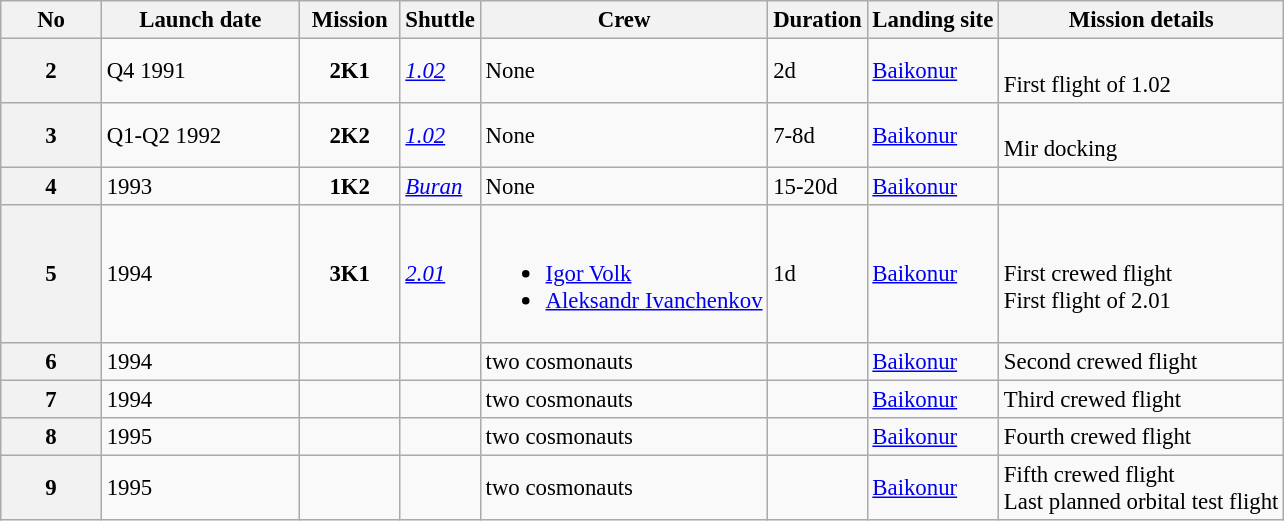<table class="sortable wikitable" style="font-size:95%;">
<tr>
<th scope="col" width="60">No</th>
<th width="125">Launch date</th>
<th width="60">Mission</th>
<th>Shuttle</th>
<th>Crew</th>
<th>Duration</th>
<th>Landing site</th>
<th class="unsortable">Mission details</th>
</tr>
<tr>
<th scope="row">2</th>
<td>Q4 1991</td>
<td align=center><strong>2K1</strong></td>
<td><em><a href='#'>1.02</a></em></td>
<td>None</td>
<td>2d</td>
<td><a href='#'>Baikonur</a></td>
<td><br>First flight of 1.02</td>
</tr>
<tr>
<th scope="row">3</th>
<td>Q1-Q2 1992</td>
<td align=center><strong>2K2</strong></td>
<td><em><a href='#'>1.02</a></em></td>
<td>None</td>
<td>7-8d</td>
<td><a href='#'>Baikonur</a></td>
<td><br>Mir docking</td>
</tr>
<tr>
<th scope="row">4</th>
<td>1993</td>
<td align=center><strong>1K2</strong></td>
<td><em><a href='#'>Buran</a></em></td>
<td>None</td>
<td>15-20d</td>
<td><a href='#'>Baikonur</a></td>
<td></td>
</tr>
<tr>
<th scope="row">5</th>
<td>1994</td>
<td align=center><strong>3K1</strong></td>
<td><em><a href='#'>2.01</a></em></td>
<td><br><ul><li><a href='#'>Igor Volk</a></li><li><a href='#'>Aleksandr Ivanchenkov</a></li></ul></td>
<td>1d</td>
<td><a href='#'>Baikonur</a></td>
<td><br>First crewed flight<br>
First flight of 2.01</td>
</tr>
<tr>
<th scope="row">6</th>
<td>1994</td>
<td></td>
<td></td>
<td>two cosmonauts</td>
<td></td>
<td><a href='#'>Baikonur</a></td>
<td>Second crewed flight</td>
</tr>
<tr>
<th scope="row">7</th>
<td>1994</td>
<td></td>
<td></td>
<td>two cosmonauts</td>
<td></td>
<td><a href='#'>Baikonur</a></td>
<td>Third crewed flight</td>
</tr>
<tr>
<th scope="row">8</th>
<td>1995</td>
<td></td>
<td></td>
<td>two cosmonauts</td>
<td></td>
<td><a href='#'>Baikonur</a></td>
<td>Fourth crewed flight</td>
</tr>
<tr>
<th scope="row">9</th>
<td>1995</td>
<td></td>
<td></td>
<td>two cosmonauts</td>
<td></td>
<td><a href='#'>Baikonur</a></td>
<td>Fifth crewed flight<br> Last planned orbital test flight</td>
</tr>
</table>
